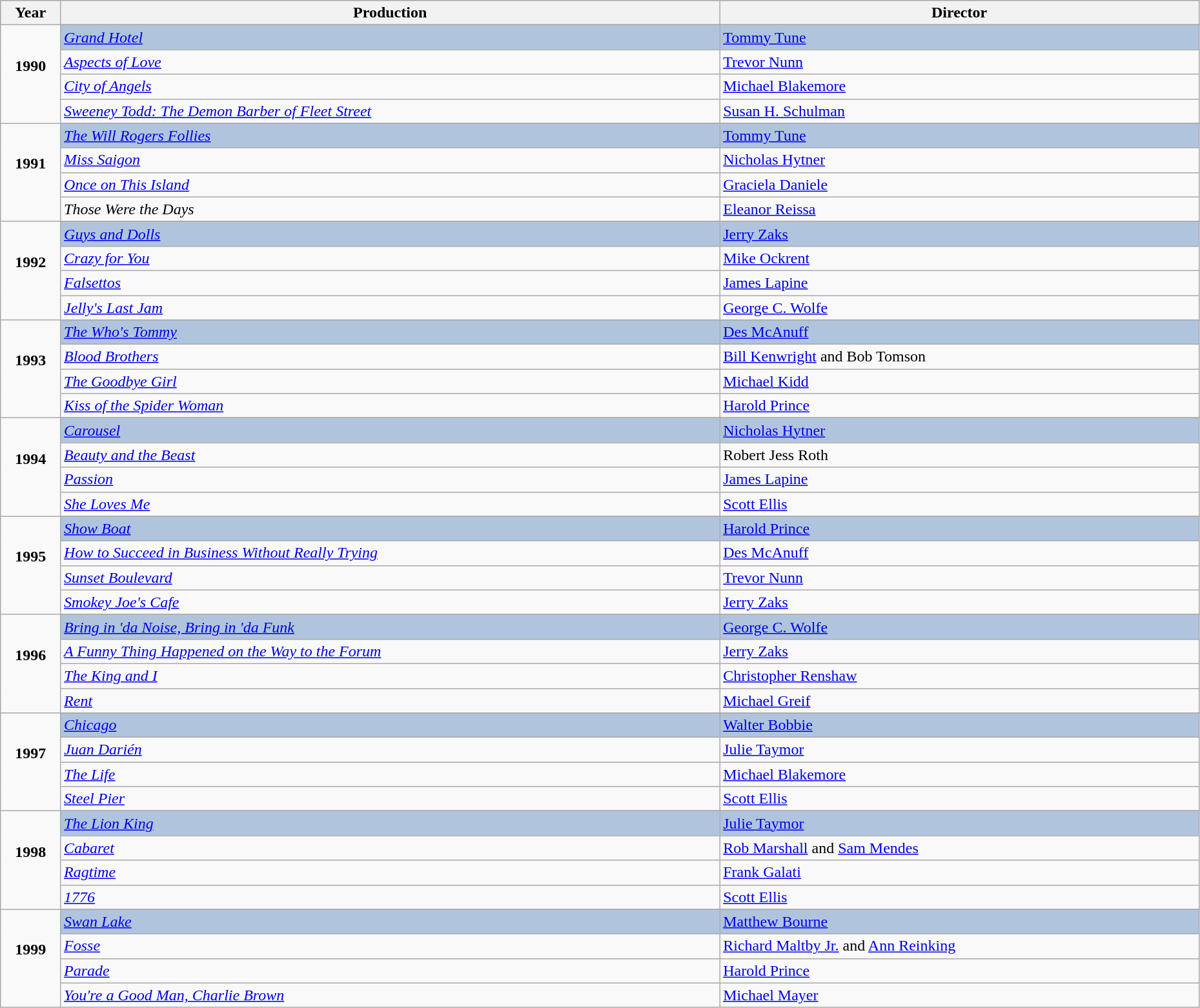<table class="wikitable" style="width:98%;">
<tr style="background:#bebebe;">
<th style="width:5%;">Year</th>
<th style="width:55%;">Production</th>
<th style="width:40%;">Director</th>
</tr>
<tr>
<td rowspan="5" align="center"><strong>1990</strong><br><br></td>
</tr>
<tr style="background:#B0C4DE">
<td><em><a href='#'>Grand Hotel</a></em></td>
<td><a href='#'>Tommy Tune</a></td>
</tr>
<tr>
<td><em><a href='#'>Aspects of Love</a></em></td>
<td><a href='#'>Trevor Nunn</a></td>
</tr>
<tr>
<td><em><a href='#'>City of Angels</a></em></td>
<td><a href='#'>Michael Blakemore</a></td>
</tr>
<tr>
<td><em><a href='#'>Sweeney Todd: The Demon Barber of Fleet Street</a></em></td>
<td><a href='#'>Susan H. Schulman</a></td>
</tr>
<tr>
<td rowspan="5" align="center"><strong>1991</strong><br><br></td>
</tr>
<tr style="background:#B0C4DE">
<td><em><a href='#'>The Will Rogers Follies</a></em></td>
<td><a href='#'>Tommy Tune</a></td>
</tr>
<tr>
<td><em><a href='#'>Miss Saigon</a></em></td>
<td><a href='#'>Nicholas Hytner</a></td>
</tr>
<tr>
<td><em><a href='#'>Once on This Island</a></em></td>
<td><a href='#'>Graciela Daniele</a></td>
</tr>
<tr>
<td><em>Those Were the Days</em></td>
<td><a href='#'>Eleanor Reissa</a></td>
</tr>
<tr>
<td rowspan="5" align="center"><strong>1992</strong><br><br></td>
</tr>
<tr style="background:#B0C4DE">
<td><em><a href='#'>Guys and Dolls</a></em></td>
<td><a href='#'>Jerry Zaks</a></td>
</tr>
<tr>
<td><em><a href='#'>Crazy for You</a></em></td>
<td><a href='#'>Mike Ockrent</a></td>
</tr>
<tr>
<td><em><a href='#'>Falsettos</a></em></td>
<td><a href='#'>James Lapine</a></td>
</tr>
<tr>
<td><em><a href='#'>Jelly's Last Jam</a></em></td>
<td><a href='#'>George C. Wolfe</a></td>
</tr>
<tr>
<td rowspan="5" align="center"><strong>1993</strong><br><br></td>
</tr>
<tr style="background:#B0C4DE">
<td><em><a href='#'>The Who's Tommy</a></em></td>
<td><a href='#'>Des McAnuff</a></td>
</tr>
<tr>
<td><em><a href='#'>Blood Brothers</a></em></td>
<td><a href='#'>Bill Kenwright</a> and Bob Tomson</td>
</tr>
<tr>
<td><em><a href='#'>The Goodbye Girl</a></em></td>
<td><a href='#'>Michael Kidd</a></td>
</tr>
<tr>
<td><em><a href='#'>Kiss of the Spider Woman</a></em></td>
<td><a href='#'>Harold Prince</a></td>
</tr>
<tr>
<td rowspan="5" align="center"><strong>1994</strong><br><br></td>
</tr>
<tr style="background:#B0C4DE">
<td><em><a href='#'>Carousel</a></em></td>
<td><a href='#'>Nicholas Hytner</a></td>
</tr>
<tr>
<td><em><a href='#'>Beauty and the Beast</a></em></td>
<td>Robert Jess Roth</td>
</tr>
<tr>
<td><em><a href='#'>Passion</a></em></td>
<td><a href='#'>James Lapine</a></td>
</tr>
<tr>
<td><em><a href='#'>She Loves Me</a></em></td>
<td><a href='#'>Scott Ellis</a></td>
</tr>
<tr>
<td rowspan="5" align="center"><strong>1995</strong><br><br></td>
</tr>
<tr style="background:#B0C4DE">
<td><em><a href='#'>Show Boat</a></em></td>
<td><a href='#'>Harold Prince</a></td>
</tr>
<tr>
<td><em><a href='#'>How to Succeed in Business Without Really Trying</a></em></td>
<td><a href='#'>Des McAnuff</a></td>
</tr>
<tr>
<td><em><a href='#'>Sunset Boulevard</a></em></td>
<td><a href='#'>Trevor Nunn</a></td>
</tr>
<tr>
<td><em><a href='#'>Smokey Joe's Cafe</a></em></td>
<td><a href='#'>Jerry Zaks</a></td>
</tr>
<tr>
<td rowspan="5" align="center"><strong>1996</strong><br><br></td>
</tr>
<tr style="background:#B0C4DE">
<td><em><a href='#'>Bring in 'da Noise, Bring in 'da Funk</a></em></td>
<td><a href='#'>George C. Wolfe</a></td>
</tr>
<tr>
<td><em><a href='#'>A Funny Thing Happened on the Way to the Forum</a></em></td>
<td><a href='#'>Jerry Zaks</a></td>
</tr>
<tr>
<td><em><a href='#'>The King and I</a></em></td>
<td><a href='#'>Christopher Renshaw</a></td>
</tr>
<tr>
<td><em><a href='#'>Rent</a></em></td>
<td><a href='#'>Michael Greif</a></td>
</tr>
<tr>
<td rowspan="5" align="center"><strong>1997</strong><br><br></td>
</tr>
<tr style="background:#B0C4DE">
<td><em><a href='#'>Chicago</a></em></td>
<td><a href='#'>Walter Bobbie</a></td>
</tr>
<tr>
<td><em><a href='#'>Juan Darién</a></em></td>
<td><a href='#'>Julie Taymor</a></td>
</tr>
<tr>
<td><em><a href='#'>The Life</a></em></td>
<td><a href='#'>Michael Blakemore</a></td>
</tr>
<tr>
<td><em><a href='#'>Steel Pier</a></em></td>
<td><a href='#'>Scott Ellis</a></td>
</tr>
<tr>
<td rowspan="5" align="center"><strong>1998</strong><br><br></td>
</tr>
<tr style="background:#B0C4DE">
<td><em><a href='#'>The Lion King</a></em></td>
<td><a href='#'>Julie Taymor</a></td>
</tr>
<tr>
<td><em><a href='#'>Cabaret</a></em></td>
<td><a href='#'>Rob Marshall</a> and <a href='#'>Sam Mendes</a></td>
</tr>
<tr>
<td><em><a href='#'>Ragtime</a></em></td>
<td><a href='#'>Frank Galati</a></td>
</tr>
<tr>
<td><em><a href='#'>1776</a></em></td>
<td><a href='#'>Scott Ellis</a></td>
</tr>
<tr>
<td rowspan="5" align="center"><strong>1999</strong><br><br></td>
</tr>
<tr style="background:#B0C4DE">
<td><em><a href='#'>Swan Lake</a></em></td>
<td><a href='#'>Matthew Bourne</a></td>
</tr>
<tr>
<td><em><a href='#'>Fosse</a></em></td>
<td><a href='#'>Richard Maltby Jr.</a> and <a href='#'>Ann Reinking</a></td>
</tr>
<tr>
<td><em><a href='#'>Parade</a></em></td>
<td><a href='#'>Harold Prince</a></td>
</tr>
<tr>
<td><em><a href='#'>You're a Good Man, Charlie Brown</a></em></td>
<td><a href='#'>Michael Mayer</a></td>
</tr>
</table>
